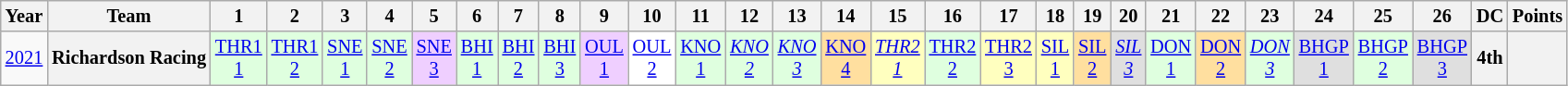<table class="wikitable" style="text-align:center; font-size:85%">
<tr>
<th>Year</th>
<th>Team</th>
<th>1</th>
<th>2</th>
<th>3</th>
<th>4</th>
<th>5</th>
<th>6</th>
<th>7</th>
<th>8</th>
<th>9</th>
<th>10</th>
<th>11</th>
<th>12</th>
<th>13</th>
<th>14</th>
<th>15</th>
<th>16</th>
<th>17</th>
<th>18</th>
<th>19</th>
<th>20</th>
<th>21</th>
<th>22</th>
<th>23</th>
<th>24</th>
<th>25</th>
<th>26</th>
<th>DC</th>
<th>Points</th>
</tr>
<tr>
<td><a href='#'>2021</a></td>
<th nowrap>Richardson Racing</th>
<td style="background:#DFFFDF;"><a href='#'>THR1<br>1</a><br></td>
<td style="background:#DFFFDF;"><a href='#'>THR1<br>2</a><br></td>
<td style="background:#DFFFDF;"><a href='#'>SNE<br>1</a><br></td>
<td style="background:#DFFFDF;"><a href='#'>SNE<br>2</a><br></td>
<td style="background:#EFCFFF;"><a href='#'>SNE<br>3</a><br></td>
<td style="background:#DFFFDF;"><a href='#'>BHI<br>1</a><br></td>
<td style="background:#DFFFDF;"><a href='#'>BHI<br>2</a><br></td>
<td style="background:#DFFFDF;"><a href='#'>BHI<br>3</a><br></td>
<td style="background:#EFCFFF;"><a href='#'>OUL<br>1</a><br></td>
<td style="background:#FFFFFF;"><a href='#'>OUL<br>2</a><br></td>
<td style="background:#DFFFDF;"><a href='#'>KNO<br>1</a><br></td>
<td style="background:#DFFFDF;"><em><a href='#'>KNO<br>2</a></em><br></td>
<td style="background:#DFFFDF;"><em><a href='#'>KNO<br>3</a></em><br></td>
<td style="background:#FFDF9F;"><a href='#'>KNO<br>4</a><br></td>
<td style="background:#FFFFBF;"><em><a href='#'>THR2<br>1</a></em><br></td>
<td style="background:#DFFFDF;"><a href='#'>THR2<br>2</a><br></td>
<td style="background:#FFFFBF;"><a href='#'>THR2<br>3</a><br></td>
<td style="background:#FFFFBF;"><a href='#'>SIL<br>1</a><br></td>
<td style="background:#FFDF9F;"><a href='#'>SIL<br>2</a><br></td>
<td style="background:#DFDFDF;"><em><a href='#'>SIL<br>3</a></em><br></td>
<td style="background:#DFFFDF;"><a href='#'>DON<br>1</a><br></td>
<td style="background:#FFDF9F;"><a href='#'>DON<br>2</a><br></td>
<td style="background:#DFFFDF;"><em><a href='#'>DON<br>3</a></em><br></td>
<td style="background:#DFDFDF;"><a href='#'>BHGP<br>1</a><br></td>
<td style="background:#DFFFDF;"><a href='#'>BHGP<br>2</a><br></td>
<td style="background:#DFDFDF;"><a href='#'>BHGP<br>3</a><br></td>
<th>4th</th>
<th></th>
</tr>
</table>
